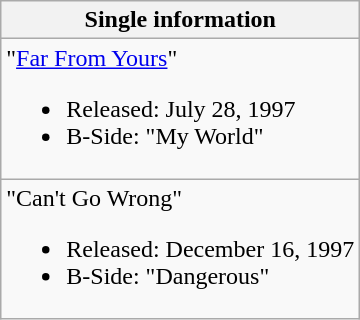<table class="wikitable">
<tr>
<th>Single information</th>
</tr>
<tr>
<td>"<a href='#'>Far From Yours</a>"<br><ul><li>Released: July 28, 1997</li><li>B-Side: "My World"</li></ul></td>
</tr>
<tr>
<td>"Can't Go Wrong"<br><ul><li>Released: December 16, 1997</li><li>B-Side: "Dangerous"</li></ul></td>
</tr>
</table>
